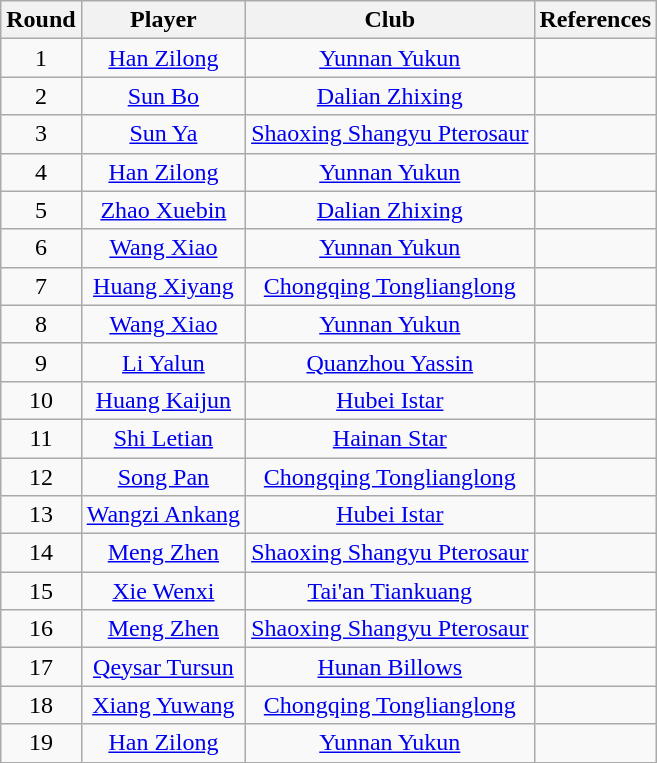<table class="wikitable" style="text-align:center">
<tr>
<th>Round</th>
<th>Player</th>
<th>Club</th>
<th>References</th>
</tr>
<tr>
<td>1</td>
<td> <a href='#'>Han Zilong</a></td>
<td><a href='#'>Yunnan Yukun</a></td>
<td></td>
</tr>
<tr>
<td>2</td>
<td> <a href='#'>Sun Bo</a></td>
<td><a href='#'>Dalian Zhixing</a></td>
<td></td>
</tr>
<tr>
<td>3</td>
<td> <a href='#'>Sun Ya</a></td>
<td><a href='#'>Shaoxing Shangyu Pterosaur</a></td>
<td></td>
</tr>
<tr>
<td>4</td>
<td> <a href='#'>Han Zilong</a></td>
<td><a href='#'>Yunnan Yukun</a></td>
<td></td>
</tr>
<tr>
<td>5</td>
<td> <a href='#'>Zhao Xuebin</a></td>
<td><a href='#'>Dalian Zhixing</a></td>
<td></td>
</tr>
<tr>
<td>6</td>
<td> <a href='#'>Wang Xiao</a></td>
<td><a href='#'>Yunnan Yukun</a></td>
<td></td>
</tr>
<tr>
<td>7</td>
<td> <a href='#'>Huang Xiyang</a></td>
<td><a href='#'>Chongqing Tonglianglong</a></td>
<td></td>
</tr>
<tr>
<td>8</td>
<td> <a href='#'>Wang Xiao</a></td>
<td><a href='#'>Yunnan Yukun</a></td>
<td></td>
</tr>
<tr>
<td>9</td>
<td> <a href='#'>Li Yalun</a></td>
<td><a href='#'>Quanzhou Yassin</a></td>
<td></td>
</tr>
<tr>
<td>10</td>
<td> <a href='#'>Huang Kaijun</a></td>
<td><a href='#'>Hubei Istar</a></td>
<td></td>
</tr>
<tr>
<td>11</td>
<td> <a href='#'>Shi Letian</a></td>
<td><a href='#'>Hainan Star</a></td>
<td></td>
</tr>
<tr>
<td>12</td>
<td> <a href='#'>Song Pan</a></td>
<td><a href='#'>Chongqing Tonglianglong</a></td>
<td></td>
</tr>
<tr>
<td>13</td>
<td> <a href='#'>Wangzi Ankang</a></td>
<td><a href='#'>Hubei Istar</a></td>
<td></td>
</tr>
<tr>
<td>14</td>
<td> <a href='#'>Meng Zhen</a></td>
<td><a href='#'>Shaoxing Shangyu Pterosaur</a></td>
<td></td>
</tr>
<tr>
<td>15</td>
<td> <a href='#'>Xie Wenxi</a></td>
<td><a href='#'>Tai'an Tiankuang</a></td>
<td></td>
</tr>
<tr>
<td>16</td>
<td> <a href='#'>Meng Zhen</a></td>
<td><a href='#'>Shaoxing Shangyu Pterosaur</a></td>
<td></td>
</tr>
<tr>
<td>17</td>
<td> <a href='#'>Qeysar Tursun</a></td>
<td><a href='#'>Hunan Billows</a></td>
<td></td>
</tr>
<tr>
<td>18</td>
<td> <a href='#'>Xiang Yuwang</a></td>
<td><a href='#'>Chongqing Tonglianglong</a></td>
<td></td>
</tr>
<tr>
<td>19</td>
<td> <a href='#'>Han Zilong</a></td>
<td><a href='#'>Yunnan Yukun</a></td>
<td></td>
</tr>
</table>
